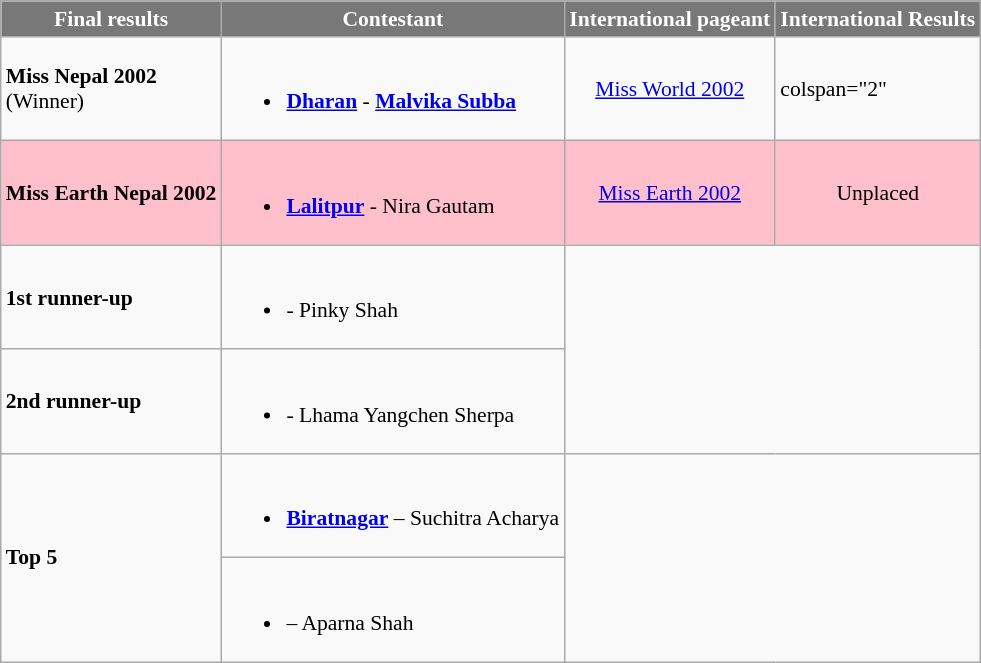<table class="wikitable sortable" style="font-size: 90%">
<tr>
<th style="background-color:#787878;color:#FFFFFF;">Final results</th>
<th style="background-color:#787878;color:#FFFFFF;">Contestant</th>
<th style="background-color:#787878;color:#FFFFFF;">International pageant</th>
<th style="background-color:#787878;color:#FFFFFF;">International Results</th>
</tr>
<tr>
<td><strong>Miss Nepal 2002</strong><br>(Winner)</td>
<td><br><ul><li><strong> <a href='#'>Dharan</a></strong> - <strong><a href='#'>Malvika Subba</a></strong></li></ul></td>
<td style="text-align:center;"><a href='#'>Miss World 2002</a></td>
<td>colspan="2" </td>
</tr>
<tr>
<td style="background:pink;"><strong>Miss Earth Nepal 2002</strong></td>
<td style="background:pink;"><br><ul><li><strong> <a href='#'>Lalitpur</a></strong> - Nira Gautam</li></ul></td>
<td style="background:pink; text-align:center;"><a href='#'>Miss Earth 2002</a></td>
<td style="background:pink; text-align:center;">Unplaced</td>
</tr>
<tr>
<td><strong>1st runner-up</strong></td>
<td><br><ul><li><strong></strong> - Pinky Shah</li></ul></td>
</tr>
<tr>
<td><strong>2nd runner-up</strong></td>
<td><br><ul><li><strong></strong> - Lhama Yangchen Sherpa</li></ul></td>
</tr>
<tr>
<td rowspan="2"><strong>Top 5</strong></td>
<td><br><ul><li><strong> <a href='#'>Biratnagar</a></strong> – Suchitra Acharya</li></ul></td>
<td colspan="2" rowspan="2"></td>
</tr>
<tr>
<td><br><ul><li><strong></strong> – Aparna Shah</li></ul></td>
</tr>
</table>
